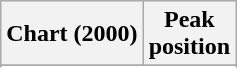<table class="wikitable sortable plainrowheaders">
<tr>
<th scope="col">Chart (2000)</th>
<th scope="col">Peak<br>position</th>
</tr>
<tr>
</tr>
<tr>
</tr>
</table>
